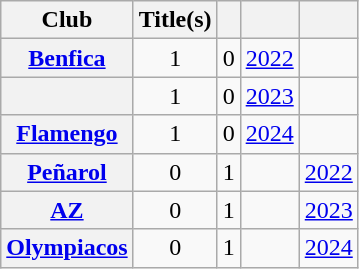<table class="wikitable sortable plainrowheaders">
<tr>
<th scope="col">Club</th>
<th scope="col">Title(s)</th>
<th scope="col"></th>
<th scope="col"></th>
<th scope="col"></th>
</tr>
<tr>
<th scope="row"> <a href='#'>Benfica</a></th>
<td style="text-align:center;">1</td>
<td style="text-align:center;">0</td>
<td><a href='#'>2022</a></td>
<td></td>
</tr>
<tr>
<th scope="row"></th>
<td style="text-align:center;">1</td>
<td style="text-align:center;">0</td>
<td><a href='#'>2023</a></td>
<td></td>
</tr>
<tr>
<th scope="row"> <a href='#'>Flamengo</a></th>
<td style="text-align:center;">1</td>
<td style="text-align:center;">0</td>
<td><a href='#'>2024</a></td>
<td></td>
</tr>
<tr>
<th scope="row"> <a href='#'>Peñarol</a></th>
<td style="text-align:center;">0</td>
<td style="text-align:center;">1</td>
<td></td>
<td><a href='#'>2022</a></td>
</tr>
<tr>
<th scope="row"> <a href='#'>AZ</a></th>
<td style="text-align:center;">0</td>
<td style="text-align:center;">1</td>
<td></td>
<td><a href='#'>2023</a></td>
</tr>
<tr>
<th scope="row"> <a href='#'>Olympiacos</a></th>
<td style="text-align:center;">0</td>
<td style="text-align:center;">1</td>
<td></td>
<td><a href='#'>2024</a></td>
</tr>
</table>
